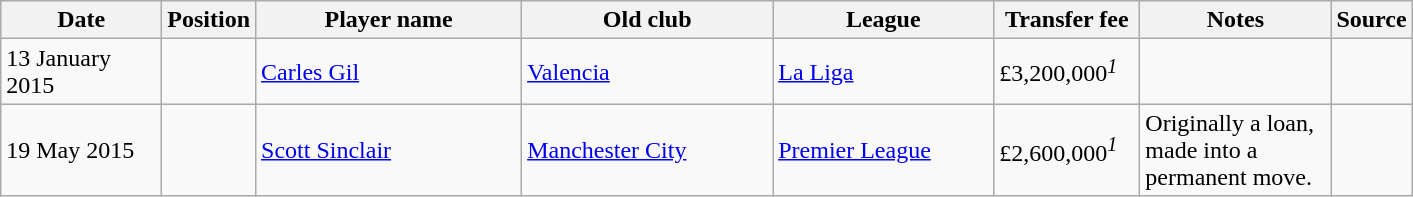<table class="wikitable">
<tr>
<th width=100>Date</th>
<th width=20>Position</th>
<th width=170>Player name</th>
<th width=160>Old club</th>
<th width=140>League</th>
<th width=90>Transfer fee</th>
<th width=120>Notes</th>
<th width=10>Source</th>
</tr>
<tr>
<td>13 January 2015</td>
<td></td>
<td> <a href='#'>Carles Gil</a></td>
<td> <a href='#'>Valencia</a></td>
<td> <a href='#'>La Liga</a></td>
<td>£3,200,000<em><sup>1</sup></em></td>
<td></td>
<td></td>
</tr>
<tr>
<td>19 May 2015</td>
<td></td>
<td> <a href='#'>Scott Sinclair</a></td>
<td> <a href='#'>Manchester City</a></td>
<td> <a href='#'>Premier League</a></td>
<td>£2,600,000<em><sup>1</sup></em></td>
<td>Originally a loan, made into a permanent move.</td>
<td></td>
</tr>
</table>
